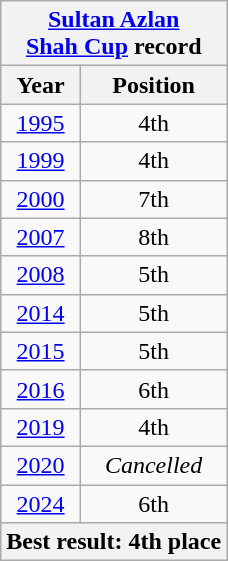<table class="wikitable" style="text-align: center;">
<tr>
<th colspan=2><a href='#'>Sultan Azlan<br>Shah Cup</a> record</th>
</tr>
<tr>
<th>Year</th>
<th>Position</th>
</tr>
<tr>
<td><a href='#'>1995</a></td>
<td>4th</td>
</tr>
<tr>
<td><a href='#'>1999</a></td>
<td>4th</td>
</tr>
<tr>
<td><a href='#'>2000</a></td>
<td>7th</td>
</tr>
<tr>
<td><a href='#'>2007</a></td>
<td>8th</td>
</tr>
<tr>
<td><a href='#'>2008</a></td>
<td>5th</td>
</tr>
<tr>
<td><a href='#'>2014</a></td>
<td>5th</td>
</tr>
<tr>
<td><a href='#'>2015</a></td>
<td>5th</td>
</tr>
<tr>
<td><a href='#'>2016</a></td>
<td>6th</td>
</tr>
<tr>
<td><a href='#'>2019</a></td>
<td>4th</td>
</tr>
<tr>
<td><a href='#'>2020</a></td>
<td><em>Cancelled</em></td>
</tr>
<tr>
<td><a href='#'>2024</a></td>
<td>6th</td>
</tr>
<tr>
<th colspan=2>Best result: 4th place</th>
</tr>
</table>
